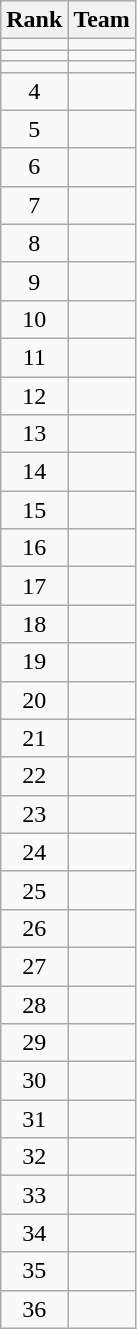<table class="wikitable">
<tr>
<th>Rank</th>
<th>Team</th>
</tr>
<tr>
<td align=center></td>
<td></td>
</tr>
<tr>
<td align=center></td>
<td></td>
</tr>
<tr>
<td align=center></td>
<td></td>
</tr>
<tr>
<td align=center>4</td>
<td></td>
</tr>
<tr>
<td align=center>5</td>
<td></td>
</tr>
<tr>
<td align=center>6</td>
<td></td>
</tr>
<tr>
<td align=center>7</td>
<td></td>
</tr>
<tr>
<td align=center>8</td>
<td></td>
</tr>
<tr>
<td align=center>9</td>
<td></td>
</tr>
<tr>
<td align=center>10</td>
<td></td>
</tr>
<tr>
<td align=center>11</td>
<td></td>
</tr>
<tr>
<td align=center>12</td>
<td></td>
</tr>
<tr>
<td align=center>13</td>
<td></td>
</tr>
<tr>
<td align=center>14</td>
<td></td>
</tr>
<tr>
<td align=center>15</td>
<td></td>
</tr>
<tr>
<td align=center>16</td>
<td></td>
</tr>
<tr>
<td align=center>17</td>
<td></td>
</tr>
<tr>
<td align=center>18</td>
<td></td>
</tr>
<tr>
<td align=center>19</td>
<td></td>
</tr>
<tr>
<td align=center>20</td>
<td></td>
</tr>
<tr>
<td align=center>21</td>
<td></td>
</tr>
<tr>
<td align=center>22</td>
<td></td>
</tr>
<tr>
<td align=center>23</td>
<td></td>
</tr>
<tr>
<td align=center>24</td>
<td></td>
</tr>
<tr>
<td align=center>25</td>
<td></td>
</tr>
<tr>
<td align=center>26</td>
<td></td>
</tr>
<tr>
<td align=center>27</td>
<td></td>
</tr>
<tr>
<td align=center>28</td>
<td></td>
</tr>
<tr>
<td align=center>29</td>
<td></td>
</tr>
<tr>
<td align=center>30</td>
<td></td>
</tr>
<tr>
<td align=center>31</td>
<td></td>
</tr>
<tr>
<td align=center>32</td>
<td></td>
</tr>
<tr>
<td align=center>33</td>
<td></td>
</tr>
<tr>
<td align=center>34</td>
<td></td>
</tr>
<tr>
<td align=center>35</td>
<td></td>
</tr>
<tr>
<td align=center>36</td>
<td></td>
</tr>
</table>
